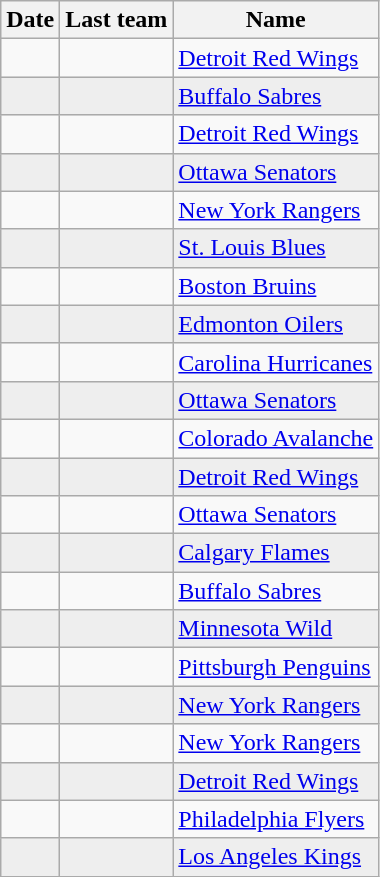<table class="wikitable sortable">
<tr>
<th>Date</th>
<th>Last team</th>
<th>Name</th>
</tr>
<tr>
<td></td>
<td></td>
<td><a href='#'>Detroit Red Wings</a></td>
</tr>
<tr bgcolor="eeeeee">
<td></td>
<td></td>
<td><a href='#'>Buffalo Sabres</a></td>
</tr>
<tr>
<td></td>
<td></td>
<td><a href='#'>Detroit Red Wings</a></td>
</tr>
<tr bgcolor="eeeeee">
<td></td>
<td></td>
<td><a href='#'>Ottawa Senators</a></td>
</tr>
<tr>
<td></td>
<td></td>
<td><a href='#'>New York Rangers</a></td>
</tr>
<tr bgcolor="eeeeee">
<td></td>
<td></td>
<td><a href='#'>St. Louis Blues</a></td>
</tr>
<tr>
<td></td>
<td></td>
<td><a href='#'>Boston Bruins</a></td>
</tr>
<tr bgcolor="eeeeee">
<td></td>
<td></td>
<td><a href='#'>Edmonton Oilers</a></td>
</tr>
<tr>
<td></td>
<td></td>
<td><a href='#'>Carolina Hurricanes</a></td>
</tr>
<tr bgcolor="eeeeee">
<td></td>
<td></td>
<td><a href='#'>Ottawa Senators</a></td>
</tr>
<tr>
<td></td>
<td></td>
<td><a href='#'>Colorado Avalanche</a></td>
</tr>
<tr bgcolor="eeeeee">
<td></td>
<td></td>
<td><a href='#'>Detroit Red Wings</a></td>
</tr>
<tr>
<td></td>
<td></td>
<td><a href='#'>Ottawa Senators</a></td>
</tr>
<tr bgcolor="eeeeee">
<td></td>
<td></td>
<td><a href='#'>Calgary Flames</a></td>
</tr>
<tr>
<td></td>
<td></td>
<td><a href='#'>Buffalo Sabres</a></td>
</tr>
<tr bgcolor="eeeeee">
<td></td>
<td></td>
<td><a href='#'>Minnesota Wild</a></td>
</tr>
<tr>
<td></td>
<td></td>
<td><a href='#'>Pittsburgh Penguins</a></td>
</tr>
<tr bgcolor="eeeeee">
<td></td>
<td></td>
<td><a href='#'>New York Rangers</a></td>
</tr>
<tr>
<td></td>
<td></td>
<td><a href='#'>New York Rangers</a></td>
</tr>
<tr bgcolor="eeeeee">
<td></td>
<td></td>
<td><a href='#'>Detroit Red Wings</a></td>
</tr>
<tr>
<td></td>
<td></td>
<td><a href='#'>Philadelphia Flyers</a></td>
</tr>
<tr bgcolor="eeeeee">
<td></td>
<td></td>
<td><a href='#'>Los Angeles Kings</a></td>
</tr>
</table>
